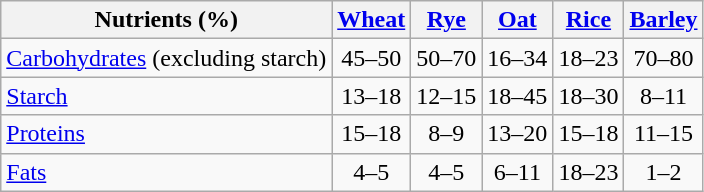<table class="wikitable">
<tr>
<th align="center">Nutrients (%)</th>
<th><a href='#'>Wheat</a></th>
<th><a href='#'>Rye</a></th>
<th><a href='#'>Oat</a></th>
<th><a href='#'>Rice</a></th>
<th><a href='#'>Barley</a></th>
</tr>
<tr>
<td><a href='#'>Carbohydrates</a> (excluding starch)</td>
<td align="center">45–50</td>
<td align="center">50–70</td>
<td align="center">16–34</td>
<td align="center">18–23</td>
<td align="center">70–80</td>
</tr>
<tr>
<td><a href='#'>Starch</a></td>
<td align="center">13–18</td>
<td align="center">12–15</td>
<td align="center">18–45</td>
<td align="center">18–30</td>
<td align="center">8–11</td>
</tr>
<tr>
<td><a href='#'>Proteins</a></td>
<td align="center">15–18</td>
<td align="center">8–9</td>
<td align="center">13–20</td>
<td align="center">15–18</td>
<td align="center">11–15</td>
</tr>
<tr>
<td><a href='#'>Fats</a></td>
<td align="center">4–5</td>
<td align="center">4–5</td>
<td align="center">6–11</td>
<td align="center">18–23</td>
<td align="center">1–2</td>
</tr>
</table>
